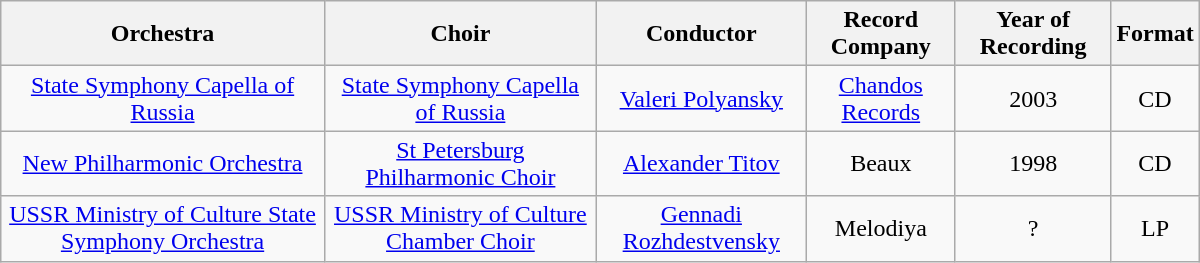<table class="wikitable" width="800px">
<tr>
<th align="center">Orchestra</th>
<th align="center">Choir</th>
<th align="center">Conductor</th>
<th align="center">Record Company</th>
<th align="center">Year of Recording</th>
<th align="center">Format</th>
</tr>
<tr>
<td align="center"><a href='#'>State Symphony Capella of Russia</a></td>
<td align="center"><a href='#'>State Symphony Capella of Russia</a></td>
<td align="center"><a href='#'>Valeri Polyansky</a></td>
<td align="center"><a href='#'>Chandos Records</a></td>
<td align="center">2003</td>
<td align="center">CD</td>
</tr>
<tr>
<td align="center"><a href='#'>New Philharmonic Orchestra</a></td>
<td align="center"><a href='#'>St Petersburg Philharmonic Choir</a></td>
<td align="center"><a href='#'>Alexander Titov</a></td>
<td align="center">Beaux</td>
<td align="center">1998</td>
<td align="center">CD</td>
</tr>
<tr>
<td align="center"><a href='#'>USSR Ministry of Culture State Symphony Orchestra</a></td>
<td align="center"><a href='#'>USSR Ministry of Culture Chamber Choir</a></td>
<td align="center"><a href='#'>Gennadi Rozhdestvensky</a></td>
<td align="center">Melodiya</td>
<td align="center">?</td>
<td align="center">LP</td>
</tr>
</table>
